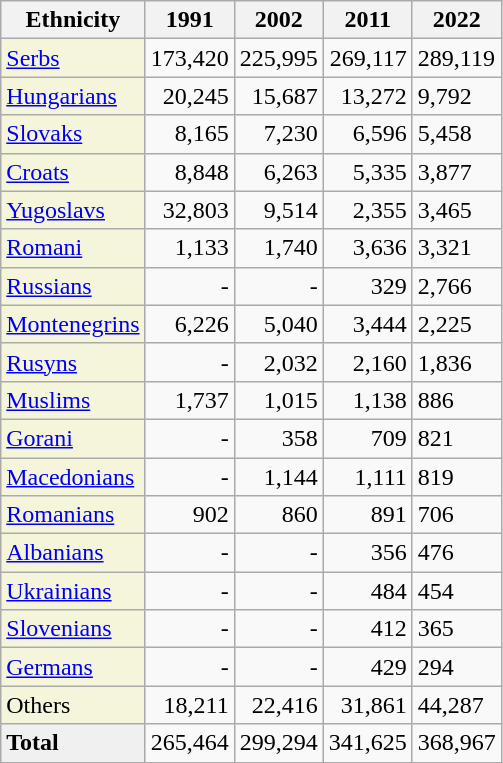<table class="wikitable sortable">
<tr>
<th>Ethnicity</th>
<th>1991</th>
<th>2002</th>
<th>2011</th>
<th>2022</th>
</tr>
<tr>
<td style="background:beige;"><a href='#'>Serbs</a></td>
<td align="right">173,420</td>
<td align="right">225,995</td>
<td align="right">269,117</td>
<td>289,119</td>
</tr>
<tr>
<td style="background:beige;"><a href='#'>Hungarians</a></td>
<td align="right">20,245</td>
<td align="right">15,687</td>
<td align="right">13,272</td>
<td>9,792</td>
</tr>
<tr>
<td style="background:beige;"><a href='#'>Slovaks</a></td>
<td align="right">8,165</td>
<td align="right">7,230</td>
<td align="right">6,596</td>
<td>5,458</td>
</tr>
<tr>
<td style="background:beige;"><a href='#'>Croats</a></td>
<td align="right">8,848</td>
<td align="right">6,263</td>
<td align="right">5,335</td>
<td>3,877</td>
</tr>
<tr>
<td style="background:beige;"><a href='#'>Yugoslavs</a></td>
<td align="right">32,803</td>
<td align="right">9,514</td>
<td align="right">2,355</td>
<td>3,465</td>
</tr>
<tr>
<td style="background:beige;"><a href='#'>Romani</a></td>
<td align="right">1,133</td>
<td align="right">1,740</td>
<td align="right">3,636</td>
<td>3,321</td>
</tr>
<tr>
<td style="background:beige;"><a href='#'>Russians</a></td>
<td align="right">-</td>
<td align="right">-</td>
<td align="right">329</td>
<td>2,766</td>
</tr>
<tr>
<td style="background:beige;"><a href='#'>Montenegrins</a></td>
<td align="right">6,226</td>
<td align="right">5,040</td>
<td align="right">3,444</td>
<td>2,225</td>
</tr>
<tr>
<td style="background:beige;"><a href='#'>Rusyns</a></td>
<td align="right">-</td>
<td align="right">2,032</td>
<td align="right">2,160</td>
<td>1,836</td>
</tr>
<tr>
<td style="background:beige;"><a href='#'>Muslims</a></td>
<td align="right">1,737</td>
<td align="right">1,015</td>
<td align="right">1,138</td>
<td>886</td>
</tr>
<tr>
<td style="background:beige;"><a href='#'>Gorani</a></td>
<td align="right">-</td>
<td align="right">358</td>
<td align="right">709</td>
<td>821</td>
</tr>
<tr>
<td style="background:beige;"><a href='#'>Macedonians</a></td>
<td align="right">-</td>
<td align="right">1,144</td>
<td align="right">1,111</td>
<td>819</td>
</tr>
<tr>
<td style="background:beige;"><a href='#'>Romanians</a></td>
<td align="right">902</td>
<td align="right">860</td>
<td align="right">891</td>
<td>706</td>
</tr>
<tr>
<td style="background:beige;"><a href='#'>Albanians</a></td>
<td align="right">-</td>
<td align="right">-</td>
<td align="right">356</td>
<td>476</td>
</tr>
<tr>
<td style="background:beige;"><a href='#'>Ukrainians</a></td>
<td align="right">-</td>
<td align="right">-</td>
<td align="right">484</td>
<td>454</td>
</tr>
<tr>
<td style="background:beige;"><a href='#'>Slovenians</a></td>
<td align="right">-</td>
<td align="right">-</td>
<td align="right">412</td>
<td>365</td>
</tr>
<tr>
<td style="background:beige;"><a href='#'>Germans</a></td>
<td align="right">-</td>
<td align="right">-</td>
<td align="right">429</td>
<td>294</td>
</tr>
<tr>
<td style="background:beige;">Others</td>
<td align="right">18,211</td>
<td align="right">22,416</td>
<td align="right">31,861</td>
<td>44,287</td>
</tr>
<tr class="sortbottom">
<td style="background:#F0F0F0;"><strong>Total</strong></td>
<td align="right">265,464</td>
<td align="right">299,294</td>
<td align="right">341,625</td>
<td>368,967</td>
</tr>
</table>
